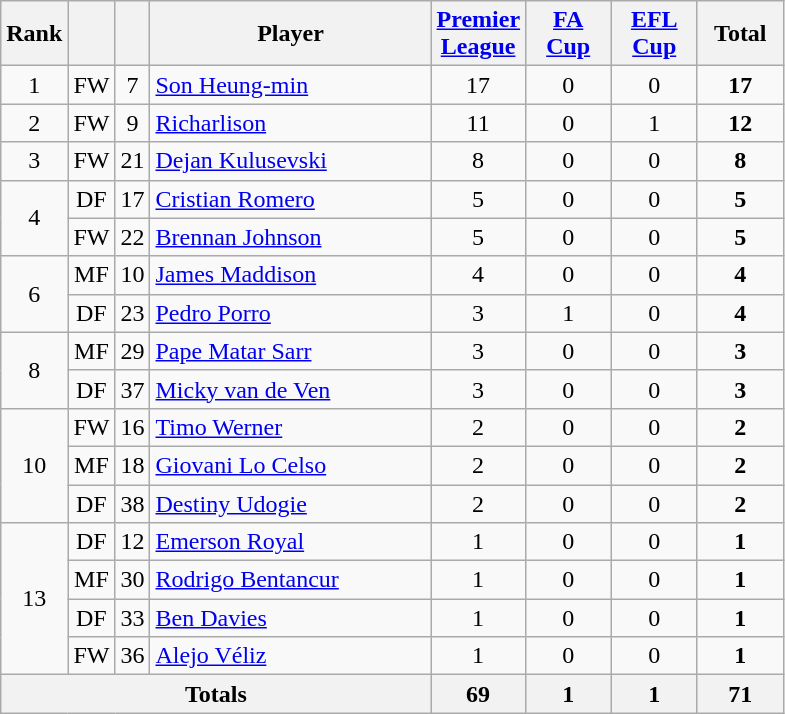<table class="wikitable sortable" style="text-align: center;">
<tr>
<th width=10>Rank</th>
<th width=10></th>
<th width=10></th>
<th width=180>Player</th>
<th width=50><a href='#'>Premier League</a></th>
<th width=50><a href='#'>FA Cup</a></th>
<th width=50><a href='#'>EFL Cup</a></th>
<th width=50>Total</th>
</tr>
<tr>
<td>1</td>
<td>FW</td>
<td>7</td>
<td align=left> <a href='#'>Son Heung-min</a></td>
<td>17</td>
<td>0</td>
<td>0</td>
<td><strong>17</strong></td>
</tr>
<tr>
<td>2</td>
<td>FW</td>
<td>9</td>
<td align=left> <a href='#'>Richarlison</a></td>
<td>11</td>
<td>0</td>
<td>1</td>
<td><strong>12</strong></td>
</tr>
<tr>
<td>3</td>
<td>FW</td>
<td>21</td>
<td align=left> <a href='#'>Dejan Kulusevski</a></td>
<td>8</td>
<td>0</td>
<td>0</td>
<td><strong>8</strong></td>
</tr>
<tr>
<td rowspan="2">4</td>
<td>DF</td>
<td>17</td>
<td align=left> <a href='#'>Cristian Romero</a></td>
<td>5</td>
<td>0</td>
<td>0</td>
<td><strong>5</strong></td>
</tr>
<tr>
<td>FW</td>
<td>22</td>
<td align=left> <a href='#'>Brennan Johnson</a></td>
<td>5</td>
<td>0</td>
<td>0</td>
<td><strong>5</strong></td>
</tr>
<tr>
<td rowspan="2">6</td>
<td>MF</td>
<td>10</td>
<td align=left> <a href='#'>James Maddison</a></td>
<td>4</td>
<td>0</td>
<td>0</td>
<td><strong>4</strong></td>
</tr>
<tr>
<td>DF</td>
<td>23</td>
<td align=left> <a href='#'>Pedro Porro</a></td>
<td>3</td>
<td>1</td>
<td>0</td>
<td><strong>4</strong></td>
</tr>
<tr>
<td rowspan="2">8</td>
<td>MF</td>
<td>29</td>
<td align=left> <a href='#'>Pape Matar Sarr</a></td>
<td>3</td>
<td>0</td>
<td>0</td>
<td><strong>3</strong></td>
</tr>
<tr>
<td>DF</td>
<td>37</td>
<td align=left> <a href='#'>Micky van de Ven</a></td>
<td>3</td>
<td>0</td>
<td>0</td>
<td><strong>3</strong></td>
</tr>
<tr>
<td rowspan="3">10</td>
<td>FW</td>
<td>16</td>
<td align=left> <a href='#'>Timo Werner</a></td>
<td>2</td>
<td>0</td>
<td>0</td>
<td><strong>2</strong></td>
</tr>
<tr>
<td>MF</td>
<td>18</td>
<td align=left> <a href='#'>Giovani Lo Celso</a></td>
<td>2</td>
<td>0</td>
<td>0</td>
<td><strong>2</strong></td>
</tr>
<tr>
<td>DF</td>
<td>38</td>
<td align="left"> <a href='#'>Destiny Udogie</a></td>
<td>2</td>
<td>0</td>
<td>0</td>
<td><strong>2</strong></td>
</tr>
<tr>
<td rowspan="4">13</td>
<td>DF</td>
<td>12</td>
<td align="left"> <a href='#'>Emerson Royal</a></td>
<td>1</td>
<td>0</td>
<td>0</td>
<td><strong>1</strong></td>
</tr>
<tr>
<td>MF</td>
<td>30</td>
<td align=left> <a href='#'>Rodrigo Bentancur</a></td>
<td>1</td>
<td>0</td>
<td>0</td>
<td><strong>1</strong></td>
</tr>
<tr>
<td>DF</td>
<td>33</td>
<td align=left> <a href='#'>Ben Davies</a></td>
<td>1</td>
<td>0</td>
<td>0</td>
<td><strong>1</strong></td>
</tr>
<tr>
<td>FW</td>
<td>36</td>
<td align=left> <a href='#'>Alejo Véliz</a></td>
<td>1</td>
<td>0</td>
<td>0</td>
<td><strong>1</strong></td>
</tr>
<tr>
<th colspan="4">Totals</th>
<th>69</th>
<th>1</th>
<th>1</th>
<th>71</th>
</tr>
</table>
